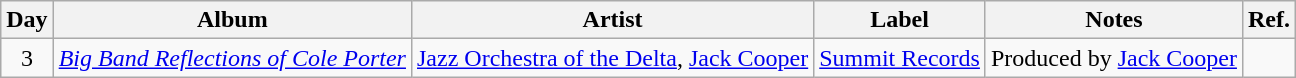<table class="wikitable">
<tr>
<th>Day</th>
<th>Album</th>
<th>Artist</th>
<th>Label</th>
<th>Notes</th>
<th>Ref.</th>
</tr>
<tr>
<td rowspan="1" style="text-align:center;">3</td>
<td><em><a href='#'>Big Band Reflections of Cole Porter</a></em></td>
<td><a href='#'>Jazz Orchestra of the Delta</a>, <a href='#'>Jack Cooper</a></td>
<td><a href='#'>Summit Records</a></td>
<td>Produced by <a href='#'>Jack Cooper</a></td>
<td style="text-align:center;"></td>
</tr>
</table>
